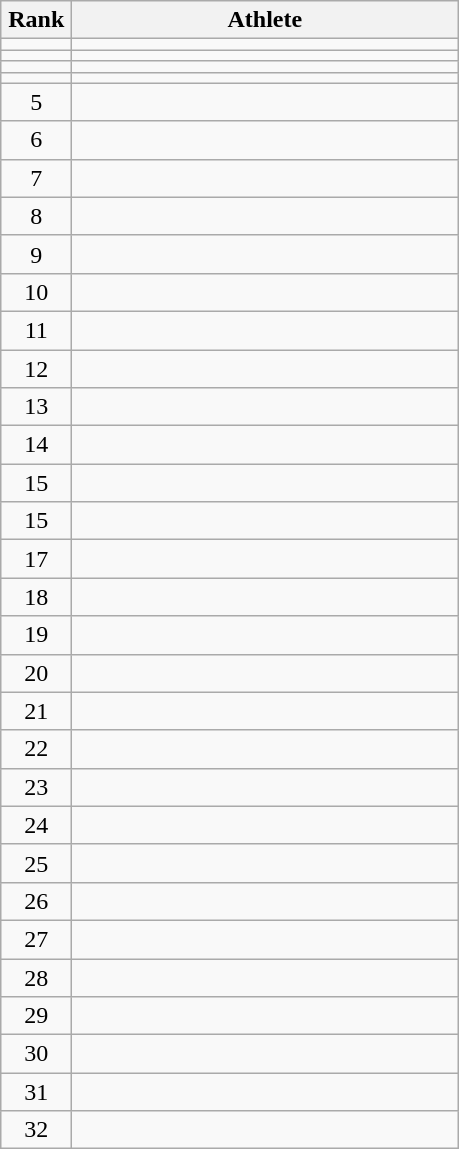<table class="wikitable" style="text-align: center;">
<tr>
<th width=40>Rank</th>
<th width=250>Athlete</th>
</tr>
<tr>
<td></td>
<td align=left></td>
</tr>
<tr>
<td></td>
<td align=left></td>
</tr>
<tr>
<td></td>
<td align=left></td>
</tr>
<tr>
<td></td>
<td align=left></td>
</tr>
<tr>
<td>5</td>
<td align=left></td>
</tr>
<tr>
<td>6</td>
<td align=left></td>
</tr>
<tr>
<td>7</td>
<td align=left></td>
</tr>
<tr>
<td>8</td>
<td align=left></td>
</tr>
<tr>
<td>9</td>
<td align=left></td>
</tr>
<tr>
<td>10</td>
<td align=left></td>
</tr>
<tr>
<td>11</td>
<td align=left></td>
</tr>
<tr>
<td>12</td>
<td align=left></td>
</tr>
<tr>
<td>13</td>
<td align=left></td>
</tr>
<tr>
<td>14</td>
<td align=left></td>
</tr>
<tr>
<td>15</td>
<td align=left></td>
</tr>
<tr>
<td>15</td>
<td align=left></td>
</tr>
<tr>
<td>17</td>
<td align=left></td>
</tr>
<tr>
<td>18</td>
<td align=left></td>
</tr>
<tr>
<td>19</td>
<td align=left></td>
</tr>
<tr>
<td>20</td>
<td align=left></td>
</tr>
<tr>
<td>21</td>
<td align=left></td>
</tr>
<tr>
<td>22</td>
<td align=left></td>
</tr>
<tr>
<td>23</td>
<td align=left></td>
</tr>
<tr>
<td>24</td>
<td align=left></td>
</tr>
<tr>
<td>25</td>
<td align=left></td>
</tr>
<tr>
<td>26</td>
<td align=left></td>
</tr>
<tr>
<td>27</td>
<td align=left></td>
</tr>
<tr>
<td>28</td>
<td align=left></td>
</tr>
<tr>
<td>29</td>
<td align=left></td>
</tr>
<tr>
<td>30</td>
<td align=left></td>
</tr>
<tr>
<td>31</td>
<td align=left></td>
</tr>
<tr>
<td>32</td>
<td align=left></td>
</tr>
</table>
